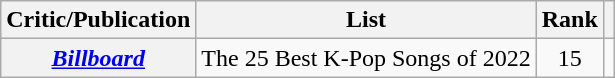<table class="wikitable plainrowheaders">
<tr>
<th scope="col">Critic/Publication</th>
<th scope="col">List</th>
<th scope="col">Rank</th>
<th scope="col"></th>
</tr>
<tr>
<th scope="row"><em><a href='#'>Billboard</a></em></th>
<td>The 25 Best K-Pop Songs of 2022</td>
<td align="center">15</td>
<td align="center"></td>
</tr>
</table>
